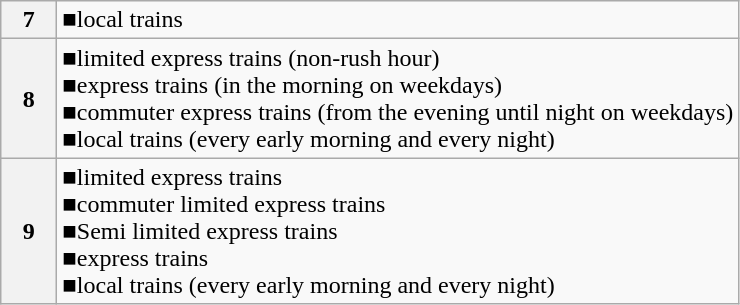<table class="wikitable">
<tr>
<th width="30px">7</th>
<td>■local trains</td>
</tr>
<tr>
<th>8</th>
<td><span>■</span>limited express trains (non-rush hour)<br><span>■</span>express trains (in the morning on weekdays)<br><span>■</span>commuter express trains (from the evening until night on weekdays)<br>■local trains (every early morning and every night)</td>
</tr>
<tr>
<th>9</th>
<td><span>■</span>limited express trains<br><span>■</span>commuter limited express trains<br><span>■</span>Semi limited express trains<br><span>■</span>express trains<br>■local trains (every early morning and every night)</td>
</tr>
</table>
